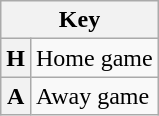<table class="wikitable">
<tr>
<th colspan="2">Key</th>
</tr>
<tr>
<th>H</th>
<td>Home game</td>
</tr>
<tr>
<th>A</th>
<td>Away game</td>
</tr>
</table>
